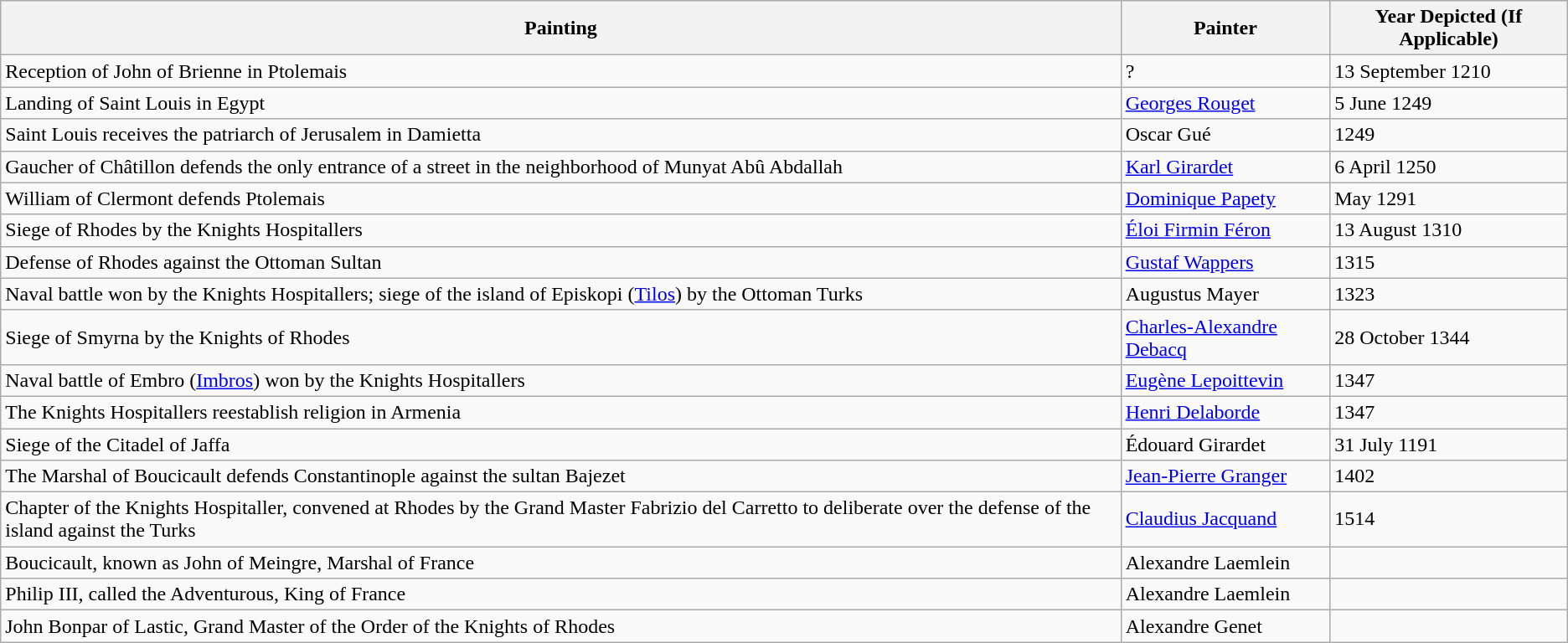<table class="wikitable">
<tr>
<th>Painting</th>
<th>Painter</th>
<th>Year Depicted (If Applicable)</th>
</tr>
<tr>
<td>Reception of John of Brienne in Ptolemais</td>
<td>?</td>
<td>13 September 1210</td>
</tr>
<tr>
<td>Landing of Saint Louis in Egypt</td>
<td><a href='#'>Georges Rouget</a></td>
<td>5 June 1249</td>
</tr>
<tr>
<td>Saint Louis receives the patriarch of Jerusalem in Damietta</td>
<td>Oscar Gué</td>
<td>1249</td>
</tr>
<tr>
<td>Gaucher of Châtillon defends the only entrance of a street in the neighborhood of Munyat Abû Abdallah</td>
<td><a href='#'>Karl Girardet</a></td>
<td>6 April 1250</td>
</tr>
<tr>
<td>William of Clermont defends Ptolemais</td>
<td><a href='#'>Dominique Papety</a></td>
<td>May 1291</td>
</tr>
<tr>
<td>Siege of Rhodes by the Knights Hospitallers</td>
<td><a href='#'>Éloi Firmin Féron</a></td>
<td>13 August 1310</td>
</tr>
<tr>
<td>Defense of Rhodes against the Ottoman Sultan</td>
<td><a href='#'>Gustaf Wappers</a></td>
<td>1315</td>
</tr>
<tr>
<td>Naval battle won by the Knights Hospitallers; siege of the island of Episkopi (<a href='#'>Tilos</a>) by the Ottoman Turks</td>
<td>Augustus Mayer</td>
<td>1323</td>
</tr>
<tr>
<td>Siege of Smyrna by the Knights of Rhodes</td>
<td><a href='#'>Charles-Alexandre Debacq</a></td>
<td>28 October 1344</td>
</tr>
<tr>
<td>Naval battle of Embro (<a href='#'>Imbros</a>) won by the Knights Hospitallers</td>
<td><a href='#'>Eugène Lepoittevin</a></td>
<td>1347</td>
</tr>
<tr>
<td>The Knights Hospitallers reestablish religion in Armenia</td>
<td><a href='#'>Henri Delaborde</a></td>
<td>1347</td>
</tr>
<tr>
<td>Siege of the Citadel of Jaffa</td>
<td>Édouard Girardet</td>
<td>31 July 1191</td>
</tr>
<tr>
<td>The Marshal of Boucicault defends Constantinople against the sultan Bajezet</td>
<td><a href='#'>Jean-Pierre Granger</a></td>
<td>1402</td>
</tr>
<tr>
<td>Chapter of the Knights Hospitaller, convened at Rhodes by the Grand Master Fabrizio del Carretto to deliberate over the defense of the island against the Turks</td>
<td><a href='#'>Claudius Jacquand</a></td>
<td>1514</td>
</tr>
<tr>
<td>Boucicault, known as John of Meingre, Marshal of France</td>
<td>Alexandre Laemlein</td>
<td></td>
</tr>
<tr>
<td>Philip III, called the Adventurous, King of France</td>
<td>Alexandre Laemlein</td>
<td></td>
</tr>
<tr>
<td>John Bonpar of Lastic, Grand Master of the Order of the Knights of Rhodes</td>
<td>Alexandre Genet</td>
<td></td>
</tr>
</table>
